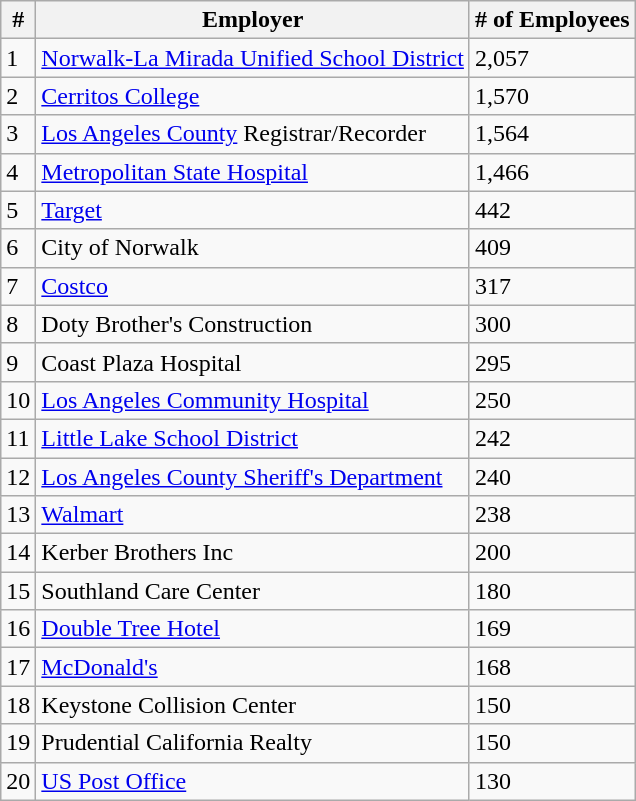<table class="wikitable">
<tr>
<th>#</th>
<th>Employer</th>
<th># of Employees</th>
</tr>
<tr>
<td>1</td>
<td><a href='#'>Norwalk-La Mirada Unified School District</a></td>
<td>2,057</td>
</tr>
<tr>
<td>2</td>
<td><a href='#'>Cerritos College</a></td>
<td>1,570</td>
</tr>
<tr>
<td>3</td>
<td><a href='#'>Los Angeles County</a> Registrar/Recorder</td>
<td>1,564</td>
</tr>
<tr>
<td>4</td>
<td><a href='#'>Metropolitan State Hospital</a></td>
<td>1,466</td>
</tr>
<tr>
<td>5</td>
<td><a href='#'>Target</a></td>
<td>442</td>
</tr>
<tr>
<td>6</td>
<td>City of Norwalk</td>
<td>409</td>
</tr>
<tr>
<td>7</td>
<td><a href='#'>Costco</a></td>
<td>317</td>
</tr>
<tr>
<td>8</td>
<td>Doty Brother's Construction</td>
<td>300</td>
</tr>
<tr>
<td>9</td>
<td>Coast Plaza Hospital</td>
<td>295</td>
</tr>
<tr>
<td>10</td>
<td><a href='#'>Los Angeles Community Hospital</a></td>
<td>250</td>
</tr>
<tr>
<td>11</td>
<td><a href='#'>Little Lake School District</a></td>
<td>242</td>
</tr>
<tr>
<td>12</td>
<td><a href='#'>Los Angeles County Sheriff's Department</a></td>
<td>240</td>
</tr>
<tr>
<td>13</td>
<td><a href='#'>Walmart</a></td>
<td>238</td>
</tr>
<tr>
<td>14</td>
<td>Kerber Brothers Inc</td>
<td>200</td>
</tr>
<tr>
<td>15</td>
<td>Southland Care Center</td>
<td>180</td>
</tr>
<tr>
<td>16</td>
<td><a href='#'>Double Tree Hotel</a></td>
<td>169</td>
</tr>
<tr>
<td>17</td>
<td><a href='#'>McDonald's</a></td>
<td>168</td>
</tr>
<tr>
<td>18</td>
<td>Keystone Collision Center</td>
<td>150</td>
</tr>
<tr>
<td>19</td>
<td>Prudential California Realty</td>
<td>150</td>
</tr>
<tr>
<td>20</td>
<td><a href='#'>US Post Office</a></td>
<td>130</td>
</tr>
</table>
